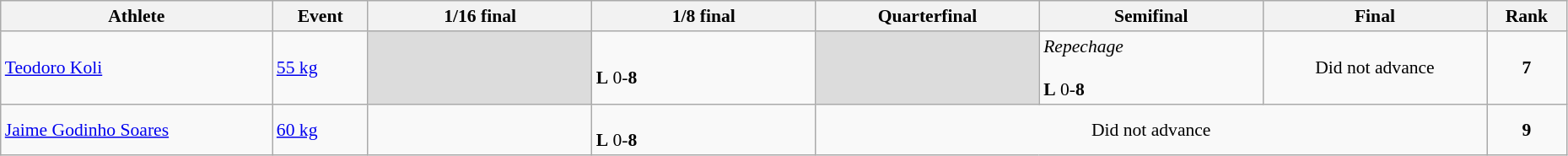<table class="wikitable" width="98%" style="text-align:left; font-size:90%">
<tr>
<th width="17%">Athlete</th>
<th width="6%">Event</th>
<th width="14%">1/16 final</th>
<th width="14%">1/8 final</th>
<th width="14%">Quarterfinal</th>
<th width="14%">Semifinal</th>
<th width="14%">Final</th>
<th width="5%">Rank</th>
</tr>
<tr>
<td><a href='#'>Teodoro Koli</a></td>
<td><a href='#'>55 kg</a></td>
<td bgcolor=#DCDCDC></td>
<td><br><strong>L</strong> 0-<strong>8</strong></td>
<td bgcolor=#DCDCDC></td>
<td><em>Repechage</em><br><br><strong>L</strong> 0-<strong>8</strong></td>
<td align=center>Did not advance</td>
<td align=center><strong>7</strong></td>
</tr>
<tr>
<td><a href='#'>Jaime Godinho Soares</a></td>
<td><a href='#'>60 kg</a></td>
<td></td>
<td><br><strong>L</strong> 0-<strong>8</strong> <strong></strong></td>
<td colspan=3 align=center>Did not advance</td>
<td align=center><strong>9</strong></td>
</tr>
</table>
